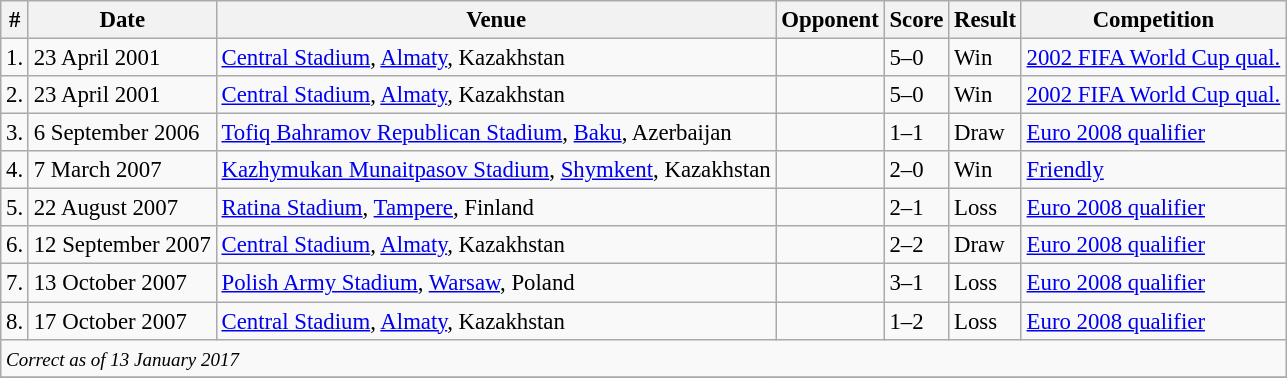<table class="wikitable" style="font-size:95%;">
<tr>
<th>#</th>
<th>Date</th>
<th>Venue</th>
<th>Opponent</th>
<th>Score</th>
<th>Result</th>
<th>Competition</th>
</tr>
<tr>
<td>1.</td>
<td>23 April 2001</td>
<td><a href='#'>Central Stadium</a>, <a href='#'>Almaty</a>, Kazakhstan</td>
<td></td>
<td>5–0</td>
<td>Win</td>
<td><a href='#'>2002 FIFA World Cup qual.</a></td>
</tr>
<tr>
<td>2.</td>
<td>23 April 2001</td>
<td><a href='#'>Central Stadium</a>, <a href='#'>Almaty</a>, Kazakhstan</td>
<td></td>
<td>5–0</td>
<td>Win</td>
<td><a href='#'>2002 FIFA World Cup qual.</a></td>
</tr>
<tr>
<td>3.</td>
<td>6 September 2006</td>
<td><a href='#'>Tofiq Bahramov Republican Stadium</a>, <a href='#'>Baku</a>, Azerbaijan</td>
<td></td>
<td>1–1</td>
<td>Draw</td>
<td><a href='#'>Euro 2008 qualifier</a></td>
</tr>
<tr>
<td>4.</td>
<td>7 March 2007</td>
<td><a href='#'>Kazhymukan Munaitpasov Stadium</a>, <a href='#'>Shymkent</a>, Kazakhstan</td>
<td></td>
<td>2–0</td>
<td>Win</td>
<td><a href='#'>Friendly</a></td>
</tr>
<tr>
<td>5.</td>
<td>22 August 2007</td>
<td><a href='#'>Ratina Stadium</a>, <a href='#'>Tampere</a>, Finland</td>
<td></td>
<td>2–1</td>
<td>Loss</td>
<td><a href='#'>Euro 2008 qualifier</a></td>
</tr>
<tr>
<td>6.</td>
<td>12 September 2007</td>
<td><a href='#'>Central Stadium</a>, <a href='#'>Almaty</a>, Kazakhstan</td>
<td></td>
<td>2–2</td>
<td>Draw</td>
<td><a href='#'>Euro 2008 qualifier</a></td>
</tr>
<tr>
<td>7.</td>
<td>13 October 2007</td>
<td><a href='#'>Polish Army Stadium</a>, <a href='#'>Warsaw</a>, Poland</td>
<td></td>
<td>3–1</td>
<td>Loss</td>
<td><a href='#'>Euro 2008 qualifier</a></td>
</tr>
<tr>
<td>8.</td>
<td>17 October 2007</td>
<td><a href='#'>Central Stadium</a>, <a href='#'>Almaty</a>, Kazakhstan</td>
<td></td>
<td>1–2</td>
<td>Loss</td>
<td><a href='#'>Euro 2008 qualifier</a></td>
</tr>
<tr>
<td colspan="12"><small><em>Correct as of 13 January 2017</em></small></td>
</tr>
<tr>
</tr>
</table>
